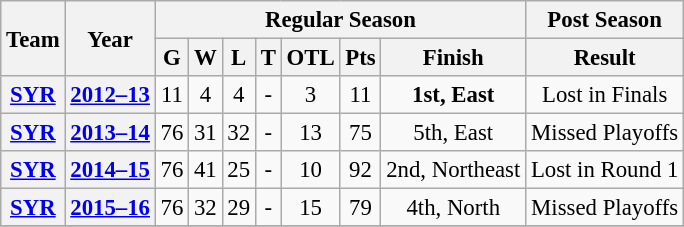<table class="wikitable" style="font-size: 95%; text-align:center;">
<tr>
<th rowspan="2">Team</th>
<th rowspan="2">Year</th>
<th colspan="7">Regular Season</th>
<th colspan="1">Post Season</th>
</tr>
<tr>
<th>G</th>
<th>W</th>
<th>L</th>
<th>T</th>
<th>OTL</th>
<th>Pts</th>
<th>Finish</th>
<th>Result</th>
</tr>
<tr>
<th><a href='#'>SYR</a></th>
<th><a href='#'>2012–13</a></th>
<td>11</td>
<td>4</td>
<td>4</td>
<td>-</td>
<td>3</td>
<td>11</td>
<td><strong>1st, East</strong></td>
<td>Lost in Finals</td>
</tr>
<tr>
<th><a href='#'>SYR</a></th>
<th><a href='#'>2013–14</a></th>
<td>76</td>
<td>31</td>
<td>32</td>
<td>-</td>
<td>13</td>
<td>75</td>
<td>5th, East</td>
<td>Missed Playoffs</td>
</tr>
<tr>
<th><a href='#'>SYR</a></th>
<th><a href='#'>2014–15</a></th>
<td>76</td>
<td>41</td>
<td>25</td>
<td>-</td>
<td>10</td>
<td>92</td>
<td>2nd, Northeast</td>
<td>Lost in Round 1</td>
</tr>
<tr>
<th><a href='#'>SYR</a></th>
<th><a href='#'>2015–16</a></th>
<td>76</td>
<td>32</td>
<td>29</td>
<td>-</td>
<td>15</td>
<td>79</td>
<td>4th, North</td>
<td>Missed Playoffs</td>
</tr>
<tr>
</tr>
</table>
